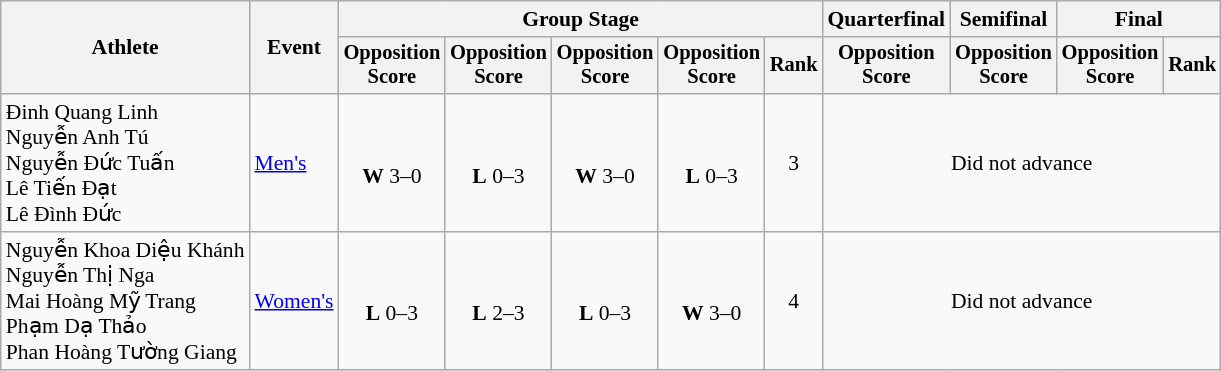<table class=wikitable style=font-size:90%;text-align:center>
<tr>
<th rowspan="2">Athlete</th>
<th rowspan="2">Event</th>
<th colspan="5">Group Stage</th>
<th>Quarterfinal</th>
<th>Semifinal</th>
<th colspan="2">Final</th>
</tr>
<tr style="font-size:95%">
<th>Opposition<br>Score</th>
<th>Opposition<br>Score</th>
<th>Opposition<br>Score</th>
<th>Opposition<br>Score</th>
<th>Rank</th>
<th>Opposition<br>Score</th>
<th>Opposition<br>Score</th>
<th>Opposition<br>Score</th>
<th>Rank</th>
</tr>
<tr>
<td align=left>Đinh Quang Linh<br>Nguyễn Anh Tú<br>Nguyễn Đức Tuấn<br>Lê Tiến Đạt<br>Lê Đình Đức</td>
<td align=left><a href='#'>Men's</a></td>
<td><br><strong>W</strong> 3–0</td>
<td><br><strong>L</strong> 0–3</td>
<td><br><strong>W</strong> 3–0</td>
<td><br><strong>L</strong> 0–3</td>
<td>3</td>
<td colspan=4>Did not advance</td>
</tr>
<tr>
<td align=left>Nguyễn Khoa Diệu Khánh<br>Nguyễn Thị Nga<br>Mai Hoàng Mỹ Trang<br>Phạm Dạ Thảo<br>Phan Hoàng Tường Giang</td>
<td align=left><a href='#'>Women's</a></td>
<td><br><strong>L</strong> 0–3</td>
<td><br><strong>L</strong> 2–3</td>
<td><br><strong>L</strong> 0–3</td>
<td><br><strong>W</strong> 3–0</td>
<td>4</td>
<td colspan=4>Did not advance</td>
</tr>
</table>
